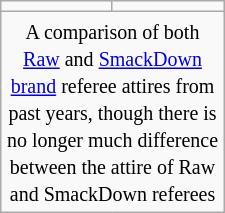<table class="wikitable" width="150" align="right">
<tr>
<td></td>
<td></td>
</tr>
<tr>
<td colspan="2" align="center"><small>A comparison of both <a href='#'>Raw</a> and <a href='#'>SmackDown</a> <a href='#'>brand</a> referee attires from past years, though there is no longer much difference between the attire of Raw and SmackDown referees</small></td>
</tr>
</table>
